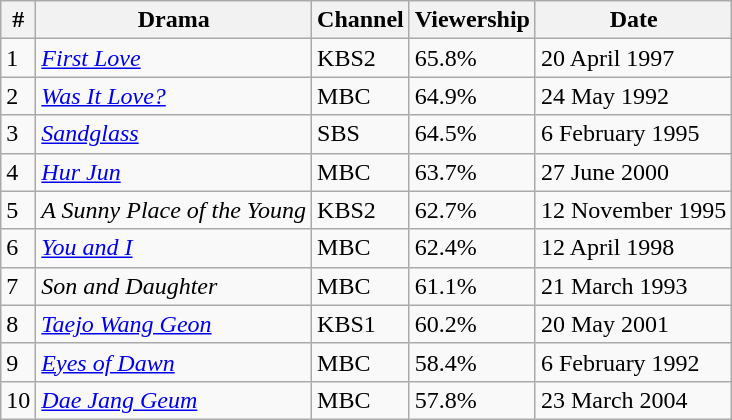<table class="wikitable sortable">
<tr>
<th>#</th>
<th>Drama</th>
<th>Channel</th>
<th>Viewership</th>
<th>Date</th>
</tr>
<tr>
<td>1</td>
<td><em><a href='#'>First Love</a></em></td>
<td>KBS2</td>
<td>65.8%</td>
<td>20 April 1997</td>
</tr>
<tr>
<td>2</td>
<td><em><a href='#'>Was It Love?</a></em></td>
<td>MBC</td>
<td>64.9%</td>
<td>24 May 1992</td>
</tr>
<tr>
<td>3</td>
<td><em><a href='#'>Sandglass</a></em></td>
<td>SBS</td>
<td>64.5%</td>
<td>6 February 1995</td>
</tr>
<tr>
<td>4</td>
<td><em><a href='#'>Hur Jun</a></em></td>
<td>MBC</td>
<td>63.7%</td>
<td>27 June 2000</td>
</tr>
<tr>
<td>5</td>
<td><em>A Sunny Place of the Young</em></td>
<td>KBS2</td>
<td>62.7%</td>
<td>12 November 1995</td>
</tr>
<tr>
<td>6</td>
<td><em><a href='#'>You and I</a></em></td>
<td>MBC</td>
<td>62.4%</td>
<td>12 April 1998</td>
</tr>
<tr>
<td>7</td>
<td><em>Son and Daughter</em></td>
<td>MBC</td>
<td>61.1%</td>
<td>21 March 1993</td>
</tr>
<tr>
<td>8</td>
<td><em><a href='#'>Taejo Wang Geon</a></em></td>
<td>KBS1</td>
<td>60.2%</td>
<td>20 May 2001</td>
</tr>
<tr>
<td>9</td>
<td><em><a href='#'>Eyes of Dawn</a></em></td>
<td>MBC</td>
<td>58.4%</td>
<td>6 February 1992</td>
</tr>
<tr>
<td>10</td>
<td><em><a href='#'>Dae Jang Geum</a></em></td>
<td>MBC</td>
<td>57.8%</td>
<td>23 March 2004</td>
</tr>
</table>
